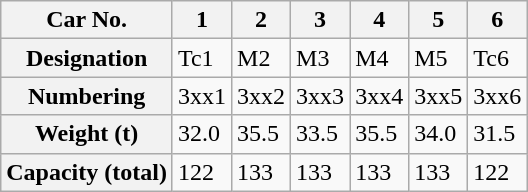<table class="wikitable">
<tr>
<th>Car No.</th>
<th>1</th>
<th>2</th>
<th>3</th>
<th>4</th>
<th>5</th>
<th>6</th>
</tr>
<tr>
<th>Designation</th>
<td>Tc1</td>
<td>M2</td>
<td>M3</td>
<td>M4</td>
<td>M5</td>
<td>Tc6</td>
</tr>
<tr>
<th>Numbering</th>
<td>3xx1</td>
<td>3xx2</td>
<td>3xx3</td>
<td>3xx4</td>
<td>3xx5</td>
<td>3xx6</td>
</tr>
<tr>
<th>Weight (t)</th>
<td>32.0</td>
<td>35.5</td>
<td>33.5</td>
<td>35.5</td>
<td>34.0</td>
<td>31.5</td>
</tr>
<tr>
<th>Capacity (total)</th>
<td>122</td>
<td>133</td>
<td>133</td>
<td>133</td>
<td>133</td>
<td>122</td>
</tr>
</table>
